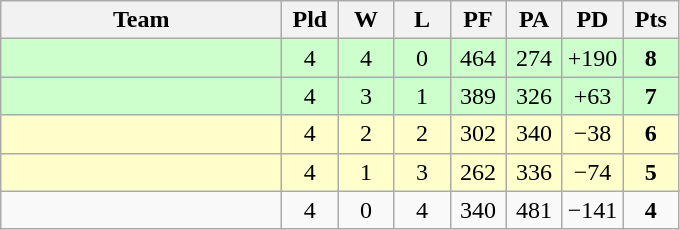<table class="wikitable" style="text-align:center;">
<tr>
<th width=180>Team</th>
<th width=30>Pld</th>
<th width=30>W</th>
<th width=30>L</th>
<th width=30>PF</th>
<th width=30>PA</th>
<th width=30>PD</th>
<th width=30>Pts</th>
</tr>
<tr bgcolor="#ccffcc">
<td align="left"></td>
<td>4</td>
<td>4</td>
<td>0</td>
<td>464</td>
<td>274</td>
<td>+190</td>
<td><strong>8</strong></td>
</tr>
<tr bgcolor="#ccffcc">
<td align="left"></td>
<td>4</td>
<td>3</td>
<td>1</td>
<td>389</td>
<td>326</td>
<td>+63</td>
<td><strong>7</strong></td>
</tr>
<tr bgcolor="ffffcc">
<td align="left"></td>
<td>4</td>
<td>2</td>
<td>2</td>
<td>302</td>
<td>340</td>
<td>−38</td>
<td><strong>6</strong></td>
</tr>
<tr bgcolor="ffffcc">
<td align="left"></td>
<td>4</td>
<td>1</td>
<td>3</td>
<td>262</td>
<td>336</td>
<td>−74</td>
<td><strong>5</strong></td>
</tr>
<tr>
<td align="left"></td>
<td>4</td>
<td>0</td>
<td>4</td>
<td>340</td>
<td>481</td>
<td>−141</td>
<td><strong>4</strong></td>
</tr>
</table>
